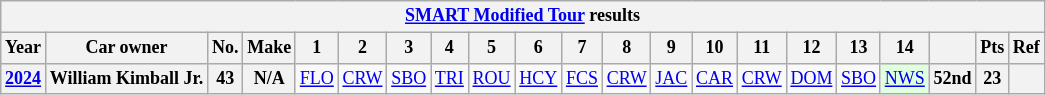<table class="wikitable" style="text-align:center; font-size:75%">
<tr>
<th colspan=38><a href='#'>SMART Modified Tour</a> results</th>
</tr>
<tr>
<th>Year</th>
<th>Car owner</th>
<th>No.</th>
<th>Make</th>
<th>1</th>
<th>2</th>
<th>3</th>
<th>4</th>
<th>5</th>
<th>6</th>
<th>7</th>
<th>8</th>
<th>9</th>
<th>10</th>
<th>11</th>
<th>12</th>
<th>13</th>
<th>14</th>
<th></th>
<th>Pts</th>
<th>Ref</th>
</tr>
<tr>
<th><a href='#'>2024</a></th>
<th>William Kimball Jr.</th>
<th>43</th>
<th>N/A</th>
<td><a href='#'>FLO</a></td>
<td><a href='#'>CRW</a></td>
<td><a href='#'>SBO</a></td>
<td><a href='#'>TRI</a></td>
<td><a href='#'>ROU</a></td>
<td><a href='#'>HCY</a></td>
<td><a href='#'>FCS</a></td>
<td><a href='#'>CRW</a></td>
<td><a href='#'>JAC</a></td>
<td><a href='#'>CAR</a></td>
<td><a href='#'>CRW</a></td>
<td><a href='#'>DOM</a></td>
<td><a href='#'>SBO</a></td>
<td style="background:#DFFFDF;"><a href='#'>NWS</a><br></td>
<th>52nd</th>
<th>23</th>
<th></th>
</tr>
</table>
